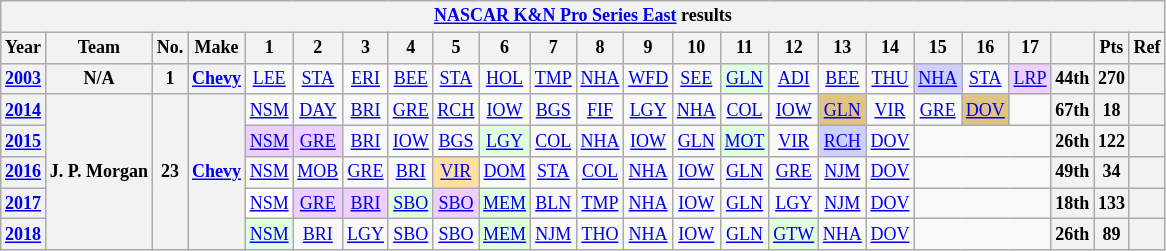<table class="wikitable" style="text-align:center; font-size:75%">
<tr>
<th colspan=24><a href='#'>NASCAR K&N Pro Series East</a> results</th>
</tr>
<tr>
<th>Year</th>
<th>Team</th>
<th>No.</th>
<th>Make</th>
<th>1</th>
<th>2</th>
<th>3</th>
<th>4</th>
<th>5</th>
<th>6</th>
<th>7</th>
<th>8</th>
<th>9</th>
<th>10</th>
<th>11</th>
<th>12</th>
<th>13</th>
<th>14</th>
<th>15</th>
<th>16</th>
<th>17</th>
<th></th>
<th>Pts</th>
<th>Ref</th>
</tr>
<tr>
<th><a href='#'>2003</a></th>
<th>N/A</th>
<th>1</th>
<th><a href='#'>Chevy</a></th>
<td><a href='#'>LEE</a></td>
<td><a href='#'>STA</a></td>
<td><a href='#'>ERI</a></td>
<td><a href='#'>BEE</a></td>
<td><a href='#'>STA</a></td>
<td><a href='#'>HOL</a></td>
<td><a href='#'>TMP</a></td>
<td><a href='#'>NHA</a></td>
<td><a href='#'>WFD</a></td>
<td><a href='#'>SEE</a></td>
<td style="background:#DFFFDF;"><a href='#'>GLN</a><br></td>
<td><a href='#'>ADI</a></td>
<td><a href='#'>BEE</a></td>
<td><a href='#'>THU</a></td>
<td style="background:#CFCFFF;"><a href='#'>NHA</a><br></td>
<td><a href='#'>STA</a></td>
<td style="background:#EFCFFF;"><a href='#'>LRP</a><br></td>
<th>44th</th>
<th>270</th>
<th></th>
</tr>
<tr>
<th><a href='#'>2014</a></th>
<th rowspan=5>J. P. Morgan</th>
<th rowspan=5>23</th>
<th rowspan=5><a href='#'>Chevy</a></th>
<td><a href='#'>NSM</a></td>
<td><a href='#'>DAY</a></td>
<td><a href='#'>BRI</a></td>
<td><a href='#'>GRE</a></td>
<td><a href='#'>RCH</a></td>
<td><a href='#'>IOW</a></td>
<td><a href='#'>BGS</a></td>
<td><a href='#'>FIF</a></td>
<td><a href='#'>LGY</a></td>
<td><a href='#'>NHA</a></td>
<td><a href='#'>COL</a></td>
<td><a href='#'>IOW</a></td>
<td style="background:#DFC484;"><a href='#'>GLN</a><br></td>
<td><a href='#'>VIR</a></td>
<td><a href='#'>GRE</a></td>
<td style="background:#DFC484;"><a href='#'>DOV</a><br></td>
<td></td>
<th>67th</th>
<th>18</th>
<th></th>
</tr>
<tr>
<th><a href='#'>2015</a></th>
<td style="background:#EFCFFF;"><a href='#'>NSM</a><br></td>
<td style="background:#EFCFFF;"><a href='#'>GRE</a><br></td>
<td><a href='#'>BRI</a></td>
<td><a href='#'>IOW</a></td>
<td><a href='#'>BGS</a></td>
<td style="background:#DFFFDF;"><a href='#'>LGY</a><br></td>
<td><a href='#'>COL</a></td>
<td><a href='#'>NHA</a></td>
<td><a href='#'>IOW</a></td>
<td><a href='#'>GLN</a></td>
<td style="background:#DFFFDF;"><a href='#'>MOT</a><br></td>
<td><a href='#'>VIR</a></td>
<td style="background:#CFCFFF;"><a href='#'>RCH</a><br></td>
<td><a href='#'>DOV</a></td>
<td colspan=3></td>
<th>26th</th>
<th>122</th>
<th></th>
</tr>
<tr>
<th><a href='#'>2016</a></th>
<td><a href='#'>NSM</a></td>
<td><a href='#'>MOB</a></td>
<td><a href='#'>GRE</a></td>
<td><a href='#'>BRI</a></td>
<td style="background:#FFDF9F;"><a href='#'>VIR</a><br></td>
<td><a href='#'>DOM</a></td>
<td><a href='#'>STA</a></td>
<td><a href='#'>COL</a></td>
<td><a href='#'>NHA</a></td>
<td><a href='#'>IOW</a></td>
<td><a href='#'>GLN</a></td>
<td><a href='#'>GRE</a></td>
<td><a href='#'>NJM</a></td>
<td><a href='#'>DOV</a></td>
<td colspan=3></td>
<th>49th</th>
<th>34</th>
<th></th>
</tr>
<tr>
<th><a href='#'>2017</a></th>
<td style="background:#FFFFFF;"><a href='#'>NSM</a><br></td>
<td style="background:#EFCFFF;"><a href='#'>GRE</a><br></td>
<td style="background:#EFCFFF;"><a href='#'>BRI</a><br></td>
<td style="background:#DFFFDF;"><a href='#'>SBO</a><br></td>
<td style="background:#EFCFFF;"><a href='#'>SBO</a><br></td>
<td style="background:#DFFFDF;"><a href='#'>MEM</a><br></td>
<td><a href='#'>BLN</a></td>
<td><a href='#'>TMP</a></td>
<td><a href='#'>NHA</a></td>
<td><a href='#'>IOW</a></td>
<td><a href='#'>GLN</a></td>
<td><a href='#'>LGY</a></td>
<td><a href='#'>NJM</a></td>
<td><a href='#'>DOV</a></td>
<td colspan=3></td>
<th>18th</th>
<th>133</th>
<th></th>
</tr>
<tr>
<th><a href='#'>2018</a></th>
<td style="background:#DFFFDF;"><a href='#'>NSM</a><br></td>
<td><a href='#'>BRI</a></td>
<td><a href='#'>LGY</a></td>
<td><a href='#'>SBO</a></td>
<td><a href='#'>SBO</a></td>
<td style="background:#DFFFDF;"><a href='#'>MEM</a><br></td>
<td><a href='#'>NJM</a></td>
<td><a href='#'>THO</a></td>
<td><a href='#'>NHA</a></td>
<td><a href='#'>IOW</a></td>
<td><a href='#'>GLN</a></td>
<td style="background:#DFFFDF;"><a href='#'>GTW</a><br></td>
<td><a href='#'>NHA</a></td>
<td><a href='#'>DOV</a></td>
<td colspan=3></td>
<th>26th</th>
<th>89</th>
<th></th>
</tr>
</table>
